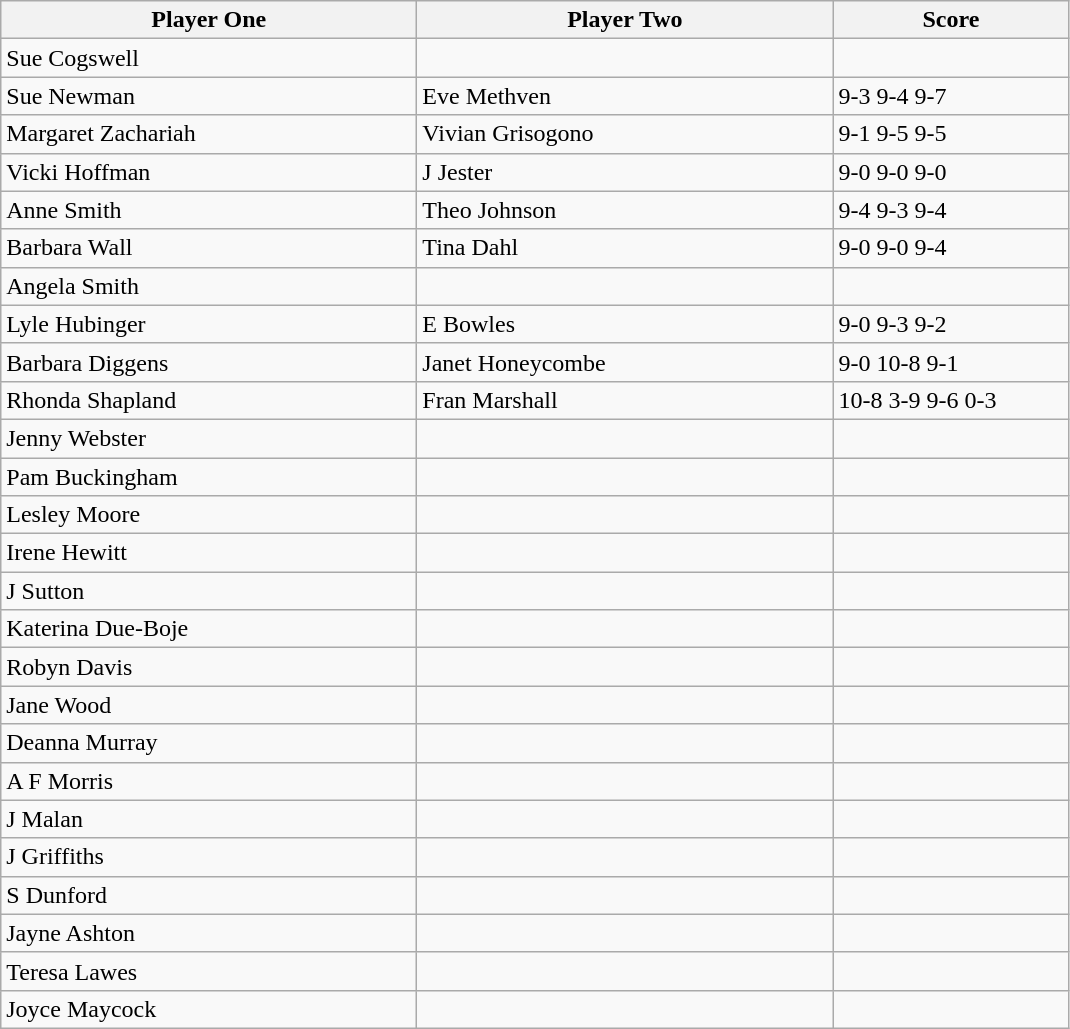<table class="wikitable">
<tr>
<th width=270>Player One</th>
<th width=270>Player Two</th>
<th width=150>Score</th>
</tr>
<tr>
<td> Sue Cogswell</td>
<td></td>
<td></td>
</tr>
<tr>
<td> Sue Newman</td>
<td> Eve Methven</td>
<td>9-3 9-4 9-7</td>
</tr>
<tr>
<td> Margaret Zachariah</td>
<td> Vivian Grisogono</td>
<td>9-1 9-5 9-5</td>
</tr>
<tr>
<td> Vicki Hoffman</td>
<td> J Jester</td>
<td>9-0 9-0 9-0</td>
</tr>
<tr>
<td> Anne Smith</td>
<td> Theo Johnson</td>
<td>9-4 9-3 9-4</td>
</tr>
<tr>
<td> Barbara Wall</td>
<td> Tina Dahl</td>
<td>9-0 9-0 9-4</td>
</tr>
<tr>
<td> Angela Smith</td>
<td></td>
<td></td>
</tr>
<tr>
<td> Lyle Hubinger</td>
<td> E Bowles</td>
<td>9-0 9-3 9-2</td>
</tr>
<tr>
<td> Barbara Diggens</td>
<td> Janet Honeycombe</td>
<td>9-0 10-8 9-1</td>
</tr>
<tr>
<td> Rhonda Shapland</td>
<td> Fran Marshall</td>
<td>10-8 3-9 9-6 0-3</td>
</tr>
<tr>
<td> Jenny Webster</td>
<td></td>
<td></td>
</tr>
<tr>
<td> Pam Buckingham</td>
<td></td>
<td></td>
</tr>
<tr>
<td> Lesley Moore</td>
<td></td>
<td></td>
</tr>
<tr>
<td> Irene Hewitt</td>
<td></td>
<td></td>
</tr>
<tr>
<td> J Sutton</td>
<td></td>
<td></td>
</tr>
<tr>
<td> Katerina Due-Boje</td>
<td></td>
<td></td>
</tr>
<tr>
<td> Robyn Davis</td>
<td></td>
<td></td>
</tr>
<tr>
<td> Jane Wood</td>
<td></td>
<td></td>
</tr>
<tr>
<td> Deanna Murray</td>
<td></td>
<td></td>
</tr>
<tr>
<td> A F Morris</td>
<td></td>
<td></td>
</tr>
<tr>
<td> J Malan</td>
<td></td>
<td></td>
</tr>
<tr>
<td> J Griffiths</td>
<td></td>
<td></td>
</tr>
<tr>
<td> S Dunford</td>
<td></td>
<td></td>
</tr>
<tr>
<td> Jayne Ashton</td>
<td></td>
<td></td>
</tr>
<tr>
<td> Teresa Lawes</td>
<td></td>
<td></td>
</tr>
<tr>
<td> Joyce Maycock</td>
<td></td>
<td></td>
</tr>
</table>
